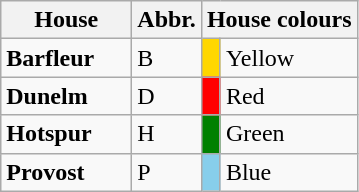<table class="wikitable">
<tr>
<th style="width:80px;">House</th>
<th>Abbr.</th>
<th colspan="2">House colours</th>
</tr>
<tr>
<td><strong>Barfleur</strong></td>
<td>B</td>
<td style="background:gold;"></td>
<td>Yellow</td>
</tr>
<tr>
<td><strong>Dunelm</strong></td>
<td>D</td>
<td style="background:Red;"></td>
<td>Red</td>
</tr>
<tr>
<td><strong>Hotspur</strong></td>
<td>H</td>
<td style="background:green;"></td>
<td>Green</td>
</tr>
<tr>
<td><strong>Provost</strong></td>
<td>P</td>
<td style="background:skyblue;"></td>
<td>Blue</td>
</tr>
</table>
